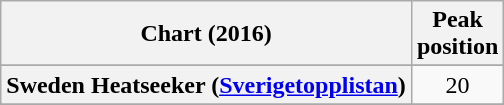<table class="wikitable sortable plainrowheaders" style="text-align:center;">
<tr>
<th scope="col">Chart (2016)</th>
<th scope="col">Peak<br>position</th>
</tr>
<tr>
</tr>
<tr>
</tr>
<tr>
</tr>
<tr>
</tr>
<tr>
</tr>
<tr>
</tr>
<tr>
<th scope="row">Sweden Heatseeker (<a href='#'>Sverigetopplistan</a>)</th>
<td>20</td>
</tr>
<tr>
</tr>
<tr>
</tr>
<tr>
</tr>
<tr>
</tr>
<tr>
</tr>
<tr>
</tr>
</table>
